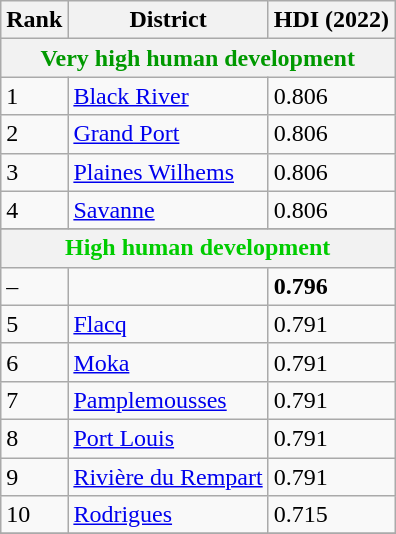<table class="wikitable sortable">
<tr>
<th>Rank</th>
<th>District</th>
<th>HDI (2022)</th>
</tr>
<tr>
<th colspan="3" style="color:#090;">Very high human development</th>
</tr>
<tr>
<td>1</td>
<td><a href='#'>Black River</a></td>
<td>0.806</td>
</tr>
<tr>
<td>2</td>
<td><a href='#'>Grand Port</a></td>
<td>0.806</td>
</tr>
<tr>
<td>3</td>
<td><a href='#'>Plaines Wilhems</a></td>
<td>0.806</td>
</tr>
<tr>
<td>4</td>
<td><a href='#'>Savanne</a></td>
<td>0.806</td>
</tr>
<tr>
</tr>
<tr>
<th colspan="3" style="color:#0c0;">High human development</th>
</tr>
<tr>
<td>–</td>
<td style="text-align:left"><strong></strong></td>
<td><strong>0.796</strong></td>
</tr>
<tr>
<td>5</td>
<td><a href='#'>Flacq</a></td>
<td>0.791</td>
</tr>
<tr>
<td>6</td>
<td><a href='#'>Moka</a></td>
<td>0.791</td>
</tr>
<tr>
<td>7</td>
<td><a href='#'>Pamplemousses</a></td>
<td>0.791</td>
</tr>
<tr>
<td>8</td>
<td><a href='#'>Port Louis</a></td>
<td>0.791</td>
</tr>
<tr>
<td>9</td>
<td><a href='#'>Rivière du Rempart</a></td>
<td>0.791</td>
</tr>
<tr>
<td>10</td>
<td><a href='#'>Rodrigues</a></td>
<td>0.715</td>
</tr>
<tr>
</tr>
</table>
